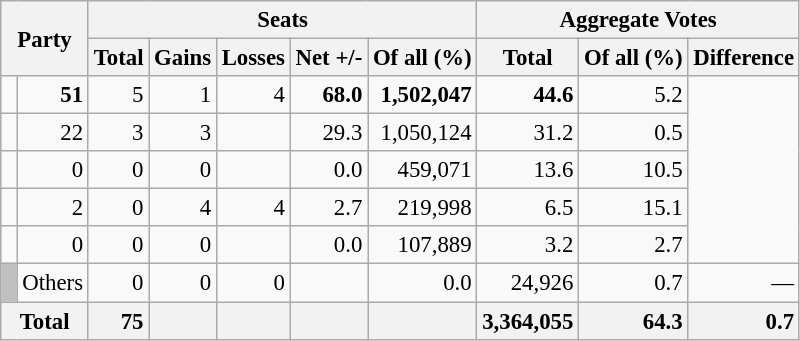<table class="wikitable sortable" style="text-align:right; font-size:95%;">
<tr>
<th colspan="2" rowspan="2">Party</th>
<th colspan="5">Seats</th>
<th colspan="3">Aggregate Votes</th>
</tr>
<tr>
<th>Total</th>
<th>Gains</th>
<th>Losses</th>
<th>Net +/-</th>
<th>Of all (%)</th>
<th>Total</th>
<th>Of all (%)</th>
<th>Difference</th>
</tr>
<tr>
<td></td>
<td><strong>51</strong></td>
<td>5</td>
<td>1</td>
<td>4</td>
<td><strong>68.0</strong></td>
<td><strong>1,502,047</strong></td>
<td><strong>44.6</strong></td>
<td>5.2</td>
</tr>
<tr>
<td></td>
<td>22</td>
<td>3</td>
<td>3</td>
<td></td>
<td>29.3</td>
<td>1,050,124</td>
<td>31.2</td>
<td>0.5</td>
</tr>
<tr>
<td></td>
<td>0</td>
<td>0</td>
<td>0</td>
<td></td>
<td>0.0</td>
<td>459,071</td>
<td>13.6</td>
<td>10.5</td>
</tr>
<tr>
<td></td>
<td>2</td>
<td>0</td>
<td>4</td>
<td>4</td>
<td>2.7</td>
<td>219,998</td>
<td>6.5</td>
<td>15.1</td>
</tr>
<tr>
<td></td>
<td>0</td>
<td>0</td>
<td>0</td>
<td></td>
<td>0.0</td>
<td>107,889</td>
<td>3.2</td>
<td>2.7</td>
</tr>
<tr>
<td style="background:silver;"> </td>
<td align=left>Others</td>
<td>0</td>
<td>0</td>
<td>0</td>
<td></td>
<td>0.0</td>
<td>24,926</td>
<td>0.7</td>
<td>—</td>
</tr>
<tr class="sortbottom">
<th colspan="2" style="background:#f2f2f2"><strong>Total</strong></th>
<td style="background:#f2f2f2;"><strong>75</strong></td>
<td style="background:#f2f2f2;"></td>
<td style="background:#f2f2f2;"></td>
<td style="background:#f2f2f2;"></td>
<td style="background:#f2f2f2;"></td>
<td style="background:#f2f2f2;"><strong>3,364,055</strong></td>
<td style="background:#f2f2f2;"><strong>64.3</strong></td>
<td style="background:#f2f2f2;"><strong>0.7</strong></td>
</tr>
</table>
